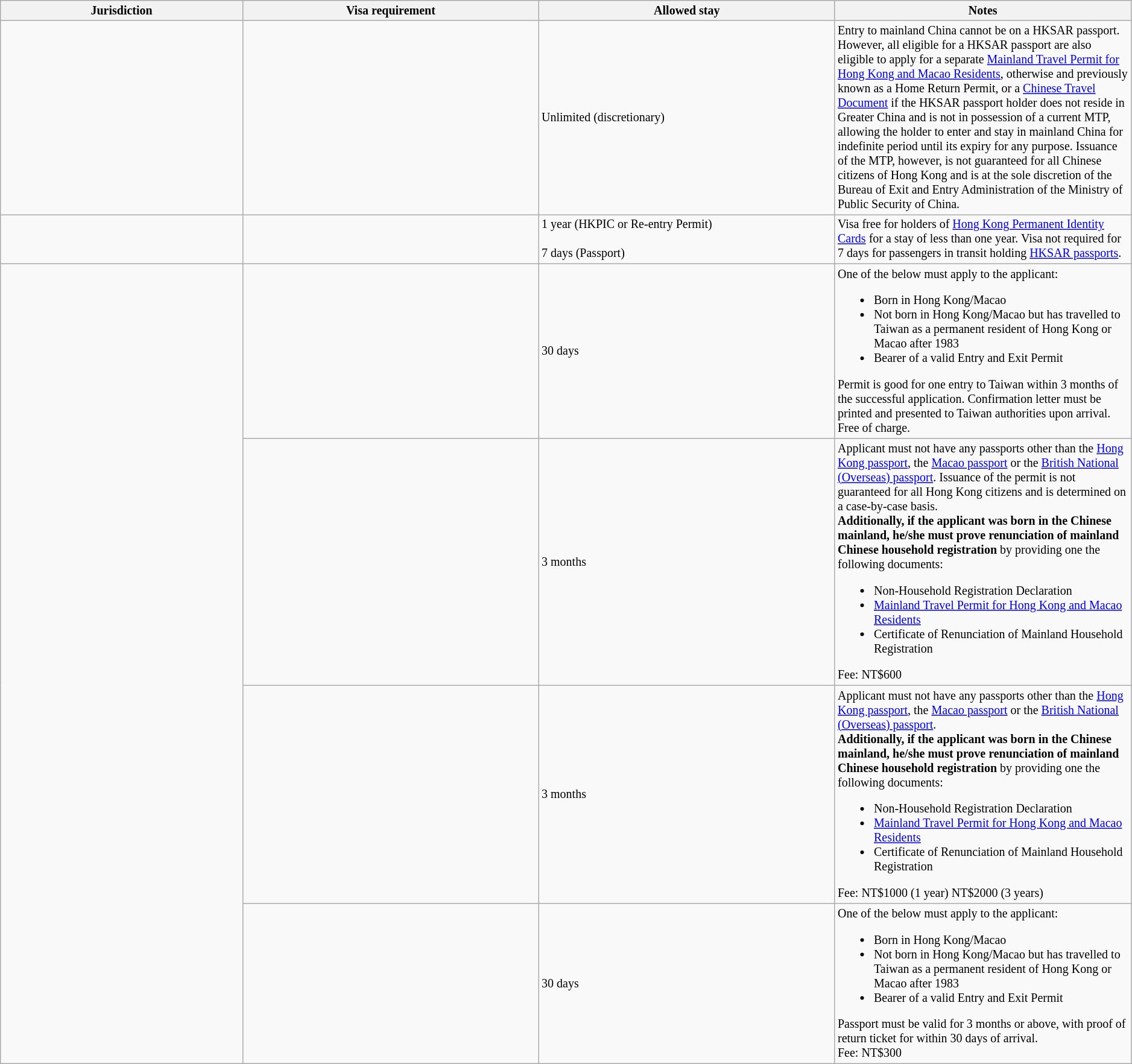<table class="wikitable sortable" style="text-align: left; font-size: smaller; table-layout: fixed; ">
<tr>
<th style="width:18%;">Jurisdiction</th>
<th style="width:22%;">Visa requirement</th>
<th style="width:22%;">Allowed stay</th>
<th style="width:22%;">Notes</th>
</tr>
<tr>
<td style="white-space: nowrap;"></td>
<td><br></td>
<td>Unlimited (discretionary)</td>
<td>Entry to mainland China cannot be on a HKSAR passport. However, all eligible for a HKSAR passport are also eligible to apply for a separate <a href='#'>Mainland Travel Permit for Hong Kong and Macao Residents</a>, otherwise and previously known as a Home Return Permit, or a <a href='#'>Chinese Travel Document</a> if the HKSAR passport holder does not reside in Greater China and is not in possession of a current MTP, allowing the holder to enter and stay in mainland China for indefinite period until its expiry for any purpose. Issuance of the MTP, however, is not guaranteed for all Chinese citizens of Hong Kong and is at the sole discretion of the Bureau of Exit and Entry Administration of the Ministry of Public Security of China.<br></td>
</tr>
<tr>
<td></td>
<td></td>
<td>1 year (HKPIC or Re-entry Permit)<br><br>7 days (Passport)</td>
<td>Visa free for holders of <a href='#'>Hong Kong Permanent Identity Cards</a> for a stay of less than one year. Visa not required for 7 days for passengers in transit holding <a href='#'>HKSAR passports</a>.</td>
</tr>
<tr>
<td rowspan="4"></td>
<td></td>
<td>30 days</td>
<td>One of the below must apply to the applicant:<br><ul><li>Born in Hong Kong/Macao</li><li>Not born in Hong Kong/Macao but has travelled to Taiwan as a permanent resident of Hong Kong or Macao after 1983</li><li>Bearer of a valid Entry and Exit Permit</li></ul>Permit is good for one entry to Taiwan within 3 months of the successful application. Confirmation letter must be printed and presented to Taiwan authorities upon arrival. Free of charge.</td>
</tr>
<tr>
<td></td>
<td>3 months</td>
<td>Applicant must not have any passports other than the <a href='#'>Hong Kong passport</a>, the <a href='#'>Macao passport</a> or the <a href='#'>British National (Overseas) passport</a>. Issuance of the permit is not guaranteed for all Hong Kong citizens and is determined on a case-by-case basis.<br><strong>Additionally, if the applicant was born in the Chinese mainland, he/she must  prove renunciation of mainland Chinese household registration</strong> by providing one the following documents:<ul><li>Non-Household Registration Declaration</li><li><a href='#'>Mainland Travel Permit for Hong Kong and Macao Residents</a></li><li>Certificate of Renunciation of Mainland Household Registration</li></ul>Fee: NT$600</td>
</tr>
<tr>
<td></td>
<td>3 months</td>
<td>Applicant must not have any passports other than the <a href='#'>Hong Kong passport</a>, the <a href='#'>Macao passport</a> or the <a href='#'>British National (Overseas) passport</a>.<br><strong>Additionally, if the applicant was born in the Chinese mainland, he/she must  prove renunciation of mainland Chinese household registration</strong> by providing one the following documents:<ul><li>Non-Household Registration Declaration</li><li><a href='#'>Mainland Travel Permit for Hong Kong and Macao Residents</a></li><li>Certificate of Renunciation of Mainland Household Registration</li></ul>Fee: 
NT$1000 (1 year)
NT$2000 (3 years)</td>
</tr>
<tr>
<td></td>
<td>30 days</td>
<td>One of the below must apply to the applicant:<br><ul><li>Born in Hong Kong/Macao</li><li>Not born in Hong Kong/Macao but has travelled to Taiwan as a permanent resident of Hong Kong or Macao after 1983</li><li>Bearer of a valid Entry and Exit Permit</li></ul>Passport must be valid for 3 months or above, with proof of return ticket for within 30 days of arrival.<br>
Fee: NT$300</td>
</tr>
</table>
